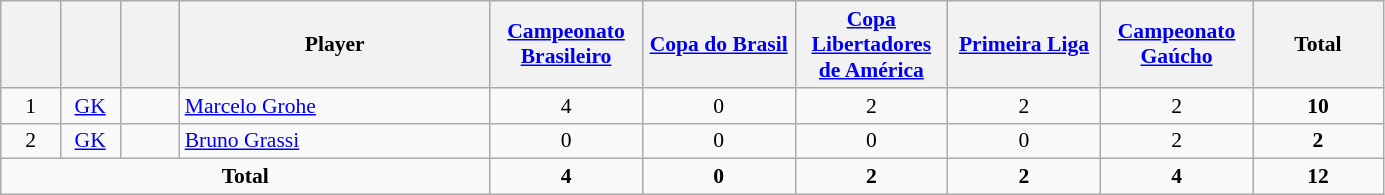<table class="wikitable" style="text-align:center; font-size:90%">
<tr>
<th width="33"></th>
<th width="33"></th>
<th width="33"></th>
<th style="width:200px;">Player</th>
<th width="95"><a href='#'>Campeonato Brasileiro</a></th>
<th width="95"><a href='#'>Copa do Brasil</a></th>
<th width="95"><a href='#'>Copa Libertadores de América</a></th>
<th width="95"><a href='#'>Primeira Liga</a></th>
<th width="95"><a href='#'>Campeonato Gaúcho</a></th>
<th width="80">Total</th>
</tr>
<tr>
<td>1</td>
<td><a href='#'>GK</a></td>
<td></td>
<td align=left><a href='#'>Marcelo Grohe</a></td>
<td>4</td>
<td>0</td>
<td>2</td>
<td>2</td>
<td>2</td>
<td><strong>10</strong></td>
</tr>
<tr>
<td>2</td>
<td><a href='#'>GK</a></td>
<td></td>
<td align=left><a href='#'>Bruno Grassi</a></td>
<td>0</td>
<td>0</td>
<td>0</td>
<td>0</td>
<td>2</td>
<td><strong>2</strong></td>
</tr>
<tr>
<td colspan=4><strong>Total</strong></td>
<td><strong>4</strong></td>
<td><strong>0</strong></td>
<td><strong>2</strong></td>
<td><strong>2</strong></td>
<td><strong>4</strong></td>
<td><strong>12</strong></td>
</tr>
</table>
